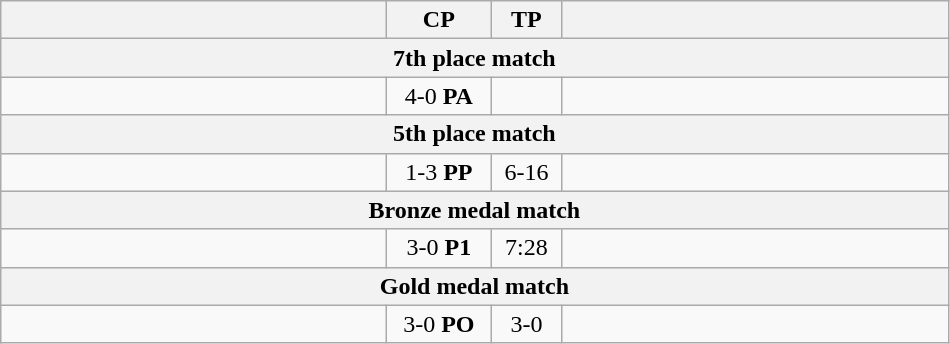<table class="wikitable" style="text-align: center;" |>
<tr>
<th width="250"></th>
<th width="62">CP</th>
<th width="40">TP</th>
<th width="250"></th>
</tr>
<tr>
<th colspan="5">7th place match</th>
</tr>
<tr>
<td style="text-align:left;"><strong></strong></td>
<td>4-0 <strong>PA</strong></td>
<td></td>
<td style="text-align:left;"></td>
</tr>
<tr>
<th colspan="5">5th place match</th>
</tr>
<tr>
<td style="text-align:left;"></td>
<td>1-3 <strong>PP</strong></td>
<td>6-16</td>
<td style="text-align:left;"><strong></strong></td>
</tr>
<tr>
<th colspan="5">Bronze medal match</th>
</tr>
<tr>
<td style="text-align:left;"><strong></strong></td>
<td>3-0 <strong>P1</strong></td>
<td>7:28</td>
<td style="text-align:left;"></td>
</tr>
<tr>
<th colspan="5">Gold medal match</th>
</tr>
<tr>
<td style="text-align:left;"><strong></strong></td>
<td>3-0 <strong>PO</strong></td>
<td>3-0</td>
<td style="text-align:left;"></td>
</tr>
</table>
